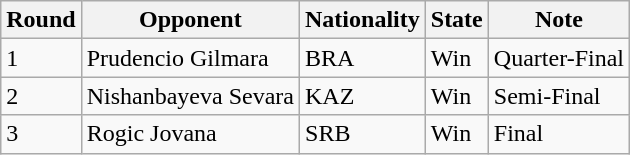<table class="wikitable">
<tr>
<th>Round</th>
<th>Opponent</th>
<th>Nationality</th>
<th>State</th>
<th>Note</th>
</tr>
<tr>
<td>1</td>
<td>Prudencio Gilmara</td>
<td>BRA</td>
<td>Win</td>
<td>Quarter-Final</td>
</tr>
<tr>
<td>2</td>
<td>Nishanbayeva Sevara</td>
<td>KAZ</td>
<td>Win</td>
<td>Semi-Final</td>
</tr>
<tr>
<td>3</td>
<td>Rogic Jovana</td>
<td>SRB</td>
<td>Win</td>
<td>Final</td>
</tr>
</table>
